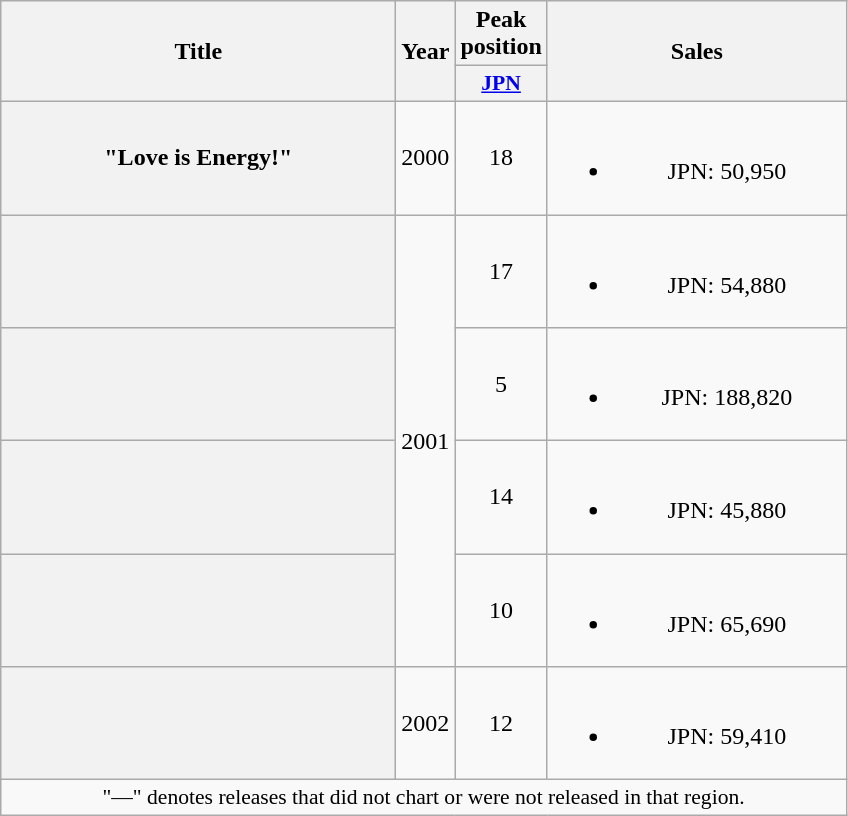<table class="wikitable plainrowheaders" style="text-align:center" border="1">
<tr>
<th scope="col" rowspan="2" style="width:16em;">Title</th>
<th scope="col" rowspan="2" style="width:2em;">Year</th>
<th scope="col" colspan="1">Peak position</th>
<th scope="col" rowspan="2" style="width:12em;">Sales</th>
</tr>
<tr>
<th scope="col" style="width:3em;font-size:90%;"><a href='#'>JPN</a><br></th>
</tr>
<tr>
<th scope="row">"Love is Energy!"</th>
<td>2000</td>
<td>18</td>
<td><br><ul><li>JPN: 50,950</li></ul></td>
</tr>
<tr>
<th scope="row"></th>
<td rowspan="4">2001</td>
<td>17</td>
<td><br><ul><li>JPN: 54,880</li></ul></td>
</tr>
<tr>
<th scope="row"></th>
<td>5</td>
<td><br><ul><li>JPN: 188,820</li></ul></td>
</tr>
<tr>
<th scope="row"></th>
<td>14</td>
<td><br><ul><li>JPN: 45,880</li></ul></td>
</tr>
<tr>
<th scope="row"><br></th>
<td>10</td>
<td><br><ul><li>JPN: 65,690</li></ul></td>
</tr>
<tr>
<th scope="row"></th>
<td>2002</td>
<td>12</td>
<td><br><ul><li>JPN: 59,410</li></ul></td>
</tr>
<tr>
<td colspan="4" style="font-size:90%;">"—" denotes releases that did not chart or were not released in that region.</td>
</tr>
</table>
